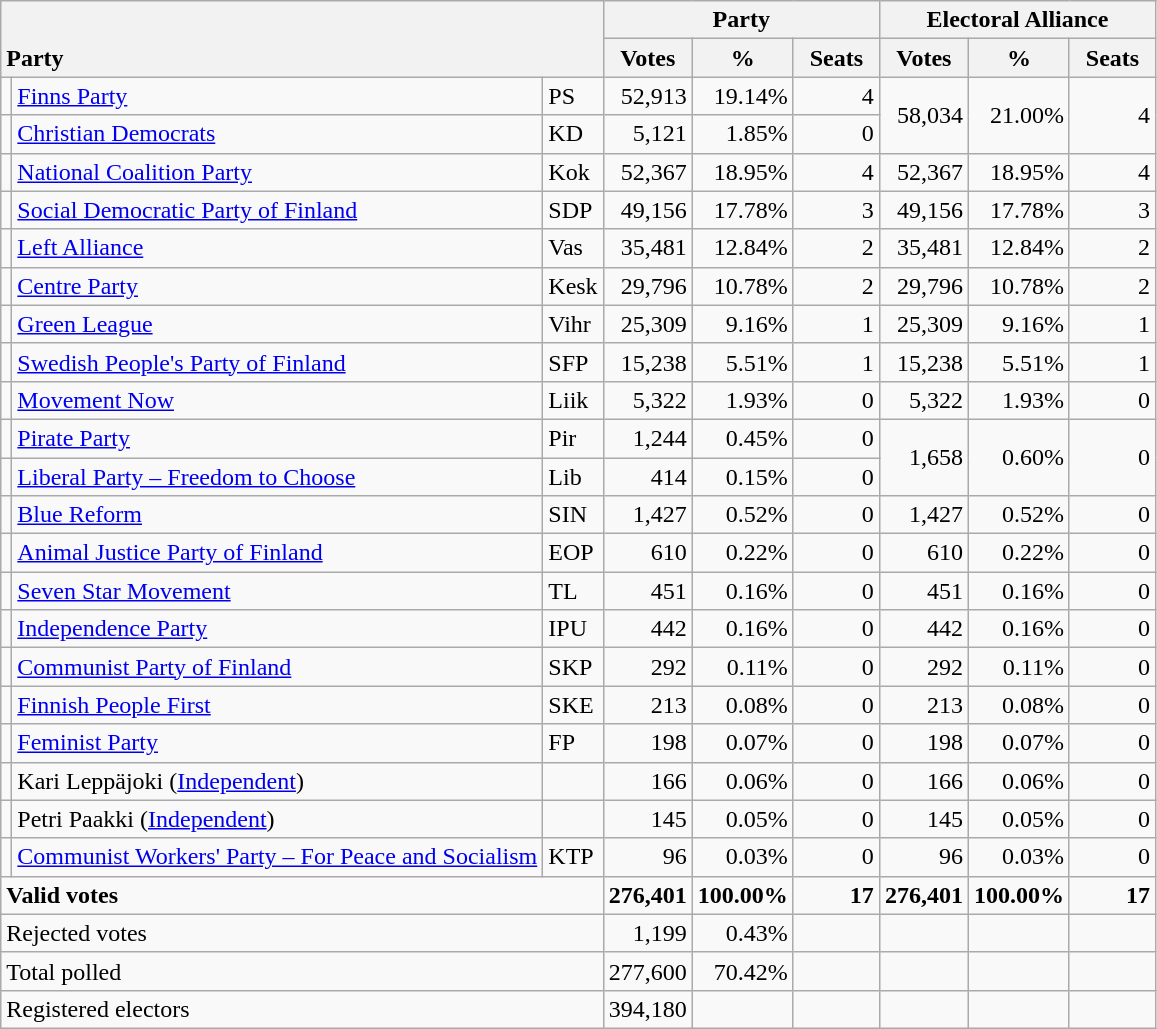<table class="wikitable" border="1" style="text-align:right;">
<tr>
<th style="text-align:left;" valign=bottom rowspan=2 colspan=3>Party</th>
<th colspan=3>Party</th>
<th colspan=3>Electoral Alliance</th>
</tr>
<tr>
<th align=center valign=bottom width="50">Votes</th>
<th align=center valign=bottom width="50">%</th>
<th align=center valign=bottom width="50">Seats</th>
<th align=center valign=bottom width="50">Votes</th>
<th align=center valign=bottom width="50">%</th>
<th align=center valign=bottom width="50">Seats</th>
</tr>
<tr>
<td></td>
<td align=left><a href='#'>Finns Party</a></td>
<td align=left>PS</td>
<td>52,913</td>
<td>19.14%</td>
<td>4</td>
<td rowspan=2>58,034</td>
<td rowspan=2>21.00%</td>
<td rowspan=2>4</td>
</tr>
<tr>
<td></td>
<td align=left><a href='#'>Christian Democrats</a></td>
<td align=left>KD</td>
<td>5,121</td>
<td>1.85%</td>
<td>0</td>
</tr>
<tr>
<td></td>
<td align=left><a href='#'>National Coalition Party</a></td>
<td align=left>Kok</td>
<td>52,367</td>
<td>18.95%</td>
<td>4</td>
<td>52,367</td>
<td>18.95%</td>
<td>4</td>
</tr>
<tr>
<td></td>
<td align=left style="white-space: nowrap;"><a href='#'>Social Democratic Party of Finland</a></td>
<td align=left>SDP</td>
<td>49,156</td>
<td>17.78%</td>
<td>3</td>
<td>49,156</td>
<td>17.78%</td>
<td>3</td>
</tr>
<tr>
<td></td>
<td align=left><a href='#'>Left Alliance</a></td>
<td align=left>Vas</td>
<td>35,481</td>
<td>12.84%</td>
<td>2</td>
<td>35,481</td>
<td>12.84%</td>
<td>2</td>
</tr>
<tr>
<td></td>
<td align=left><a href='#'>Centre Party</a></td>
<td align=left>Kesk</td>
<td>29,796</td>
<td>10.78%</td>
<td>2</td>
<td>29,796</td>
<td>10.78%</td>
<td>2</td>
</tr>
<tr>
<td></td>
<td align=left><a href='#'>Green League</a></td>
<td align=left>Vihr</td>
<td>25,309</td>
<td>9.16%</td>
<td>1</td>
<td>25,309</td>
<td>9.16%</td>
<td>1</td>
</tr>
<tr>
<td></td>
<td align=left><a href='#'>Swedish People's Party of Finland</a></td>
<td align=left>SFP</td>
<td>15,238</td>
<td>5.51%</td>
<td>1</td>
<td>15,238</td>
<td>5.51%</td>
<td>1</td>
</tr>
<tr>
<td></td>
<td align=left><a href='#'>Movement Now</a></td>
<td align=left>Liik</td>
<td>5,322</td>
<td>1.93%</td>
<td>0</td>
<td>5,322</td>
<td>1.93%</td>
<td>0</td>
</tr>
<tr>
<td></td>
<td align=left><a href='#'>Pirate Party</a></td>
<td align=left>Pir</td>
<td>1,244</td>
<td>0.45%</td>
<td>0</td>
<td rowspan=2>1,658</td>
<td rowspan=2>0.60%</td>
<td rowspan=2>0</td>
</tr>
<tr>
<td></td>
<td align=left><a href='#'>Liberal Party – Freedom to Choose</a></td>
<td align=left>Lib</td>
<td>414</td>
<td>0.15%</td>
<td>0</td>
</tr>
<tr>
<td></td>
<td align=left><a href='#'>Blue Reform</a></td>
<td align=left>SIN</td>
<td>1,427</td>
<td>0.52%</td>
<td>0</td>
<td>1,427</td>
<td>0.52%</td>
<td>0</td>
</tr>
<tr>
<td></td>
<td align=left><a href='#'>Animal Justice Party of Finland</a></td>
<td align=left>EOP</td>
<td>610</td>
<td>0.22%</td>
<td>0</td>
<td>610</td>
<td>0.22%</td>
<td>0</td>
</tr>
<tr>
<td></td>
<td align=left><a href='#'>Seven Star Movement</a></td>
<td align=left>TL</td>
<td>451</td>
<td>0.16%</td>
<td>0</td>
<td>451</td>
<td>0.16%</td>
<td>0</td>
</tr>
<tr>
<td></td>
<td align=left><a href='#'>Independence Party</a></td>
<td align=left>IPU</td>
<td>442</td>
<td>0.16%</td>
<td>0</td>
<td>442</td>
<td>0.16%</td>
<td>0</td>
</tr>
<tr>
<td></td>
<td align=left><a href='#'>Communist Party of Finland</a></td>
<td align=left>SKP</td>
<td>292</td>
<td>0.11%</td>
<td>0</td>
<td>292</td>
<td>0.11%</td>
<td>0</td>
</tr>
<tr>
<td></td>
<td align=left><a href='#'>Finnish People First</a></td>
<td align=left>SKE</td>
<td>213</td>
<td>0.08%</td>
<td>0</td>
<td>213</td>
<td>0.08%</td>
<td>0</td>
</tr>
<tr>
<td></td>
<td align=left><a href='#'>Feminist Party</a></td>
<td align=left>FP</td>
<td>198</td>
<td>0.07%</td>
<td>0</td>
<td>198</td>
<td>0.07%</td>
<td>0</td>
</tr>
<tr>
<td></td>
<td align=left>Kari Leppäjoki (<a href='#'>Independent</a>)</td>
<td align=left></td>
<td>166</td>
<td>0.06%</td>
<td>0</td>
<td>166</td>
<td>0.06%</td>
<td>0</td>
</tr>
<tr>
<td></td>
<td align=left>Petri Paakki (<a href='#'>Independent</a>)</td>
<td align=left></td>
<td>145</td>
<td>0.05%</td>
<td>0</td>
<td>145</td>
<td>0.05%</td>
<td>0</td>
</tr>
<tr>
<td></td>
<td align=left><a href='#'>Communist Workers' Party – For Peace and Socialism</a></td>
<td align=left>KTP</td>
<td>96</td>
<td>0.03%</td>
<td>0</td>
<td>96</td>
<td>0.03%</td>
<td>0</td>
</tr>
<tr style="font-weight:bold">
<td align=left colspan=3>Valid votes</td>
<td>276,401</td>
<td>100.00%</td>
<td>17</td>
<td>276,401</td>
<td>100.00%</td>
<td>17</td>
</tr>
<tr>
<td align=left colspan=3>Rejected votes</td>
<td>1,199</td>
<td>0.43%</td>
<td></td>
<td></td>
<td></td>
<td></td>
</tr>
<tr>
<td align=left colspan=3>Total polled</td>
<td>277,600</td>
<td>70.42%</td>
<td></td>
<td></td>
<td></td>
<td></td>
</tr>
<tr>
<td align=left colspan=3>Registered electors</td>
<td>394,180</td>
<td></td>
<td></td>
<td></td>
<td></td>
<td></td>
</tr>
</table>
